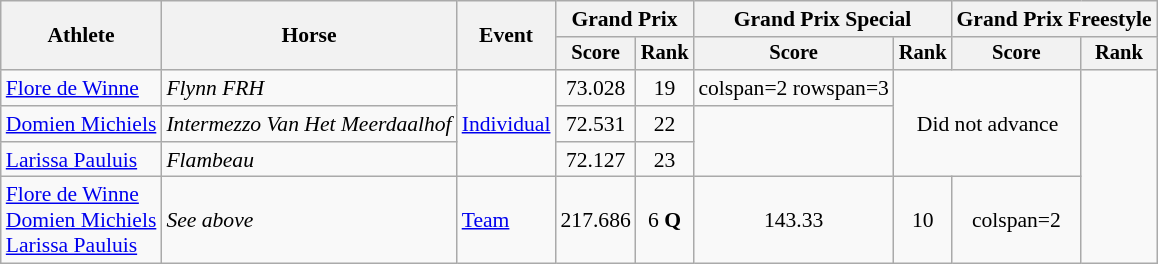<table class=wikitable style="font-size:90%; text-align:center;">
<tr>
<th rowspan=2>Athlete</th>
<th rowspan=2>Horse</th>
<th rowspan=2>Event</th>
<th colspan=2>Grand Prix</th>
<th colspan=2>Grand Prix Special</th>
<th colspan=2>Grand Prix Freestyle</th>
</tr>
<tr style=font-size:95%>
<th>Score</th>
<th>Rank</th>
<th>Score</th>
<th>Rank</th>
<th>Score</th>
<th>Rank</th>
</tr>
<tr>
<td align=left><a href='#'>Flore de Winne</a></td>
<td align=left><em>Flynn FRH</em></td>
<td rowspan=3 align=left><a href='#'>Individual</a></td>
<td>73.028</td>
<td>19</td>
<td>colspan=2 rowspan=3 </td>
<td rowspan=3 colspan=2>Did not advance</td>
</tr>
<tr>
<td align=left><a href='#'>Domien Michiels</a></td>
<td align=left><em>Intermezzo Van Het Meerdaalhof</em></td>
<td>72.531</td>
<td>22</td>
</tr>
<tr>
<td align=left><a href='#'>Larissa Pauluis</a></td>
<td align=left><em>Flambeau</em></td>
<td>72.127</td>
<td>23</td>
</tr>
<tr>
<td align=left><a href='#'>Flore de Winne</a><br><a href='#'>Domien Michiels</a><br><a href='#'>Larissa Pauluis</a></td>
<td align=left><em>See above</em></td>
<td align=left><a href='#'>Team</a></td>
<td>217.686</td>
<td>6 <strong>Q</strong></td>
<td>143.33</td>
<td>10</td>
<td>colspan=2 </td>
</tr>
</table>
